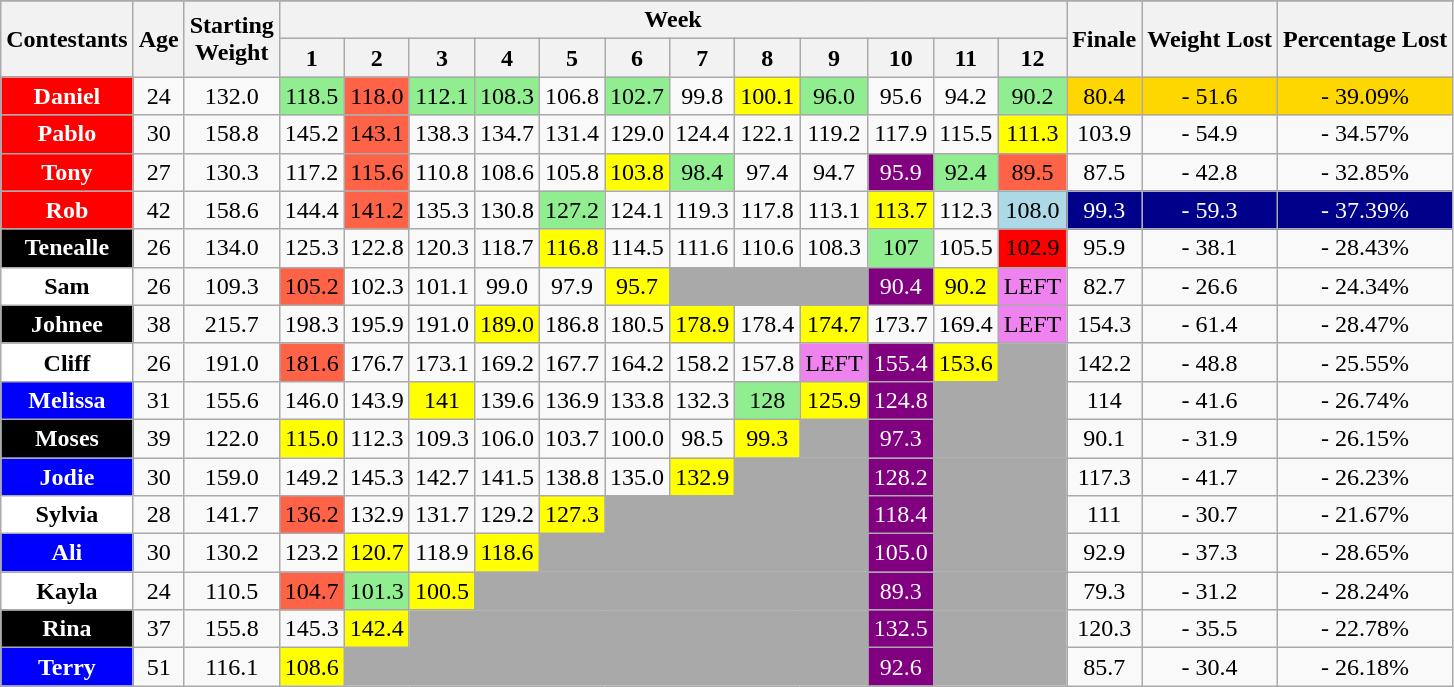<table class="wikitable sortable" style="text-align:center">
<tr valign="top">
</tr>
<tr>
<th rowspan="2">Contestants</th>
<th rowspan="2">Age</th>
<th rowspan="2">Starting<br>Weight</th>
<th colspan="12">Week</th>
<th rowspan="2">Finale</th>
<th rowspan="2" data-sort-type="number">Weight Lost</th>
<th rowspan="2" data-sort-type="number">Percentage Lost</th>
</tr>
<tr>
<th>1</th>
<th>2</th>
<th>3</th>
<th>4</th>
<th>5</th>
<th>6</th>
<th>7</th>
<th>8</th>
<th>9</th>
<th>10</th>
<th>11</th>
<th>12</th>
</tr>
<tr>
<th style="background:red; color:white;">Daniel</th>
<td>24</td>
<td>132.0</td>
<td style="background:lightgreen;">118.5</td>
<td style="background:tomato;">118.0</td>
<td style="background:lightgreen;">112.1</td>
<td style="background:lightgreen;">108.3</td>
<td>106.8</td>
<td style="background:lightgreen;">102.7</td>
<td>99.8</td>
<td style="background:yellow;">100.1</td>
<td style="background:lightgreen;">96.0</td>
<td>95.6</td>
<td>94.2</td>
<td style="background:lightgreen;">90.2</td>
<td style="background:gold; color:black;">80.4</td>
<td style="background:gold; color:black;">- 51.6</td>
<td style="background:gold; color:black;">- 39.09%</td>
</tr>
<tr>
<th style="background:red; color:white;">Pablo</th>
<td>30</td>
<td>158.8</td>
<td>145.2</td>
<td style="background:tomato;">143.1</td>
<td>138.3</td>
<td>134.7</td>
<td>131.4</td>
<td>129.0</td>
<td>124.4</td>
<td>122.1</td>
<td>119.2</td>
<td>117.9</td>
<td>115.5</td>
<td style="background:yellow;">111.3</td>
<td>103.9</td>
<td>- 54.9</td>
<td>- 34.57%</td>
</tr>
<tr>
<th style="background:red; color:white;">Tony</th>
<td>27</td>
<td>130.3</td>
<td>117.2</td>
<td style="background:tomato;">115.6</td>
<td>110.8</td>
<td>108.6</td>
<td>105.8</td>
<td style="background:yellow;">103.8</td>
<td style="background:lightgreen;">98.4</td>
<td>97.4</td>
<td>94.7</td>
<td style="background:purple; color:white;">95.9</td>
<td style="background:lightgreen;">92.4</td>
<td style="background:tomato;">89.5</td>
<td>87.5</td>
<td>- 42.8</td>
<td>- 32.85%</td>
</tr>
<tr>
<th style="background:red; color:white;">Rob</th>
<td>42</td>
<td>158.6</td>
<td>144.4</td>
<td style="background:tomato;">141.2</td>
<td>135.3</td>
<td>130.8</td>
<td style="background:lightgreen;">127.2</td>
<td>124.1</td>
<td>119.3</td>
<td>117.8</td>
<td>113.1</td>
<td style="background:yellow;">113.7</td>
<td>112.3</td>
<td style="background:lightblue;">108.0</td>
<td style="background:darkblue; color:white;">99.3</td>
<td style="background:darkblue; color:white;">- 59.3</td>
<td style="background:darkblue; color:white;">- 37.39%</td>
</tr>
<tr>
<th style="background:black; color:white;">Tenealle</th>
<td>26</td>
<td>134.0</td>
<td>125.3</td>
<td>122.8</td>
<td>120.3</td>
<td>118.7</td>
<td style="background:yellow;">116.8</td>
<td>114.5</td>
<td>111.6</td>
<td>110.6</td>
<td>108.3</td>
<td style="background:lightgreen;">107</td>
<td>105.5</td>
<td style="background:red">102.9</td>
<td>95.9</td>
<td>- 38.1</td>
<td>- 28.43%</td>
</tr>
<tr>
<th style="background:white; color:black;">Sam</th>
<td>26</td>
<td>109.3</td>
<td style="background:tomato;">105.2</td>
<td>102.3</td>
<td>101.1</td>
<td>99.0</td>
<td>97.9</td>
<td style="background:yellow;">95.7</td>
<td bgcolor= "darkgrey" colspan=3></td>
<td style="background:purple; color:white;">90.4</td>
<td style="background:yellow;">90.2</td>
<td style= "background:violet">LEFT</td>
<td>82.7</td>
<td>- 26.6</td>
<td>- 24.34%</td>
</tr>
<tr>
<th style="background:black; color:white;">Johnee</th>
<td>38</td>
<td>215.7</td>
<td>198.3</td>
<td>195.9</td>
<td>191.0</td>
<td style="background:yellow;">189.0</td>
<td>186.8</td>
<td>180.5</td>
<td style="background:yellow;">178.9</td>
<td>178.4</td>
<td style="background:yellow;">174.7</td>
<td>173.7</td>
<td>169.4</td>
<td style= "background:violet">LEFT</td>
<td>154.3</td>
<td>- 61.4</td>
<td>- 28.47%</td>
</tr>
<tr>
<th style="background:white; color:black;">Cliff</th>
<td>26</td>
<td>191.0</td>
<td style="background:tomato;">181.6</td>
<td>176.7</td>
<td>173.1</td>
<td>169.2</td>
<td>167.7</td>
<td>164.2</td>
<td>158.2</td>
<td>157.8</td>
<td style= "background:violet">LEFT</td>
<td style="background:purple; color:white;">155.4</td>
<td style="background:yellow;">153.6</td>
<td bgcolor= "darkgrey" colspan=1></td>
<td>142.2</td>
<td>- 48.8</td>
<td>- 25.55%</td>
</tr>
<tr>
<th style="background:blue; color:white;">Melissa</th>
<td>31</td>
<td>155.6</td>
<td>146.0</td>
<td>143.9</td>
<td style="background:yellow;">141</td>
<td>139.6</td>
<td>136.9</td>
<td>133.8</td>
<td>132.3</td>
<td style="background:lightgreen;">128</td>
<td style="background:yellow;">125.9</td>
<td style="background:purple; color:white;">124.8</td>
<td bgcolor= "darkgrey" colspan=2></td>
<td>114</td>
<td>- 41.6</td>
<td>- 26.74%</td>
</tr>
<tr>
<th style="background:black; color:white;">Moses</th>
<td>39</td>
<td>122.0</td>
<td style="background:yellow;">115.0</td>
<td>112.3</td>
<td>109.3</td>
<td>106.0</td>
<td>103.7</td>
<td>100.0</td>
<td>98.5</td>
<td style="background:yellow;">99.3</td>
<td bgcolor= "darkgrey" colspan=1></td>
<td style="background:purple; color:white;">97.3</td>
<td bgcolor= "darkgrey" colspan=2></td>
<td>90.1</td>
<td>- 31.9</td>
<td>- 26.15%</td>
</tr>
<tr>
<th style="background:blue; color:white;">Jodie</th>
<td>30</td>
<td>159.0</td>
<td>149.2</td>
<td>145.3</td>
<td>142.7</td>
<td>141.5</td>
<td>138.8</td>
<td>135.0</td>
<td style="background:yellow;">132.9</td>
<td bgcolor= "darkgrey" colspan=2></td>
<td style="background:purple; color:white;">128.2</td>
<td bgcolor= "darkgrey" colspan=2></td>
<td>117.3</td>
<td>- 41.7</td>
<td>- 26.23%</td>
</tr>
<tr>
<th style="background:white; color:black;">Sylvia</th>
<td>28</td>
<td>141.7</td>
<td style="background:tomato;">136.2</td>
<td>132.9</td>
<td>131.7</td>
<td>129.2</td>
<td style="background:yellow;">127.3</td>
<td bgcolor= "darkgrey" colspan=4></td>
<td style="background:purple; color:white;">118.4</td>
<td bgcolor= "darkgrey" colspan=2></td>
<td>111</td>
<td>- 30.7</td>
<td>- 21.67%</td>
</tr>
<tr>
<th style="background:blue; color:white;">Ali</th>
<td>30</td>
<td>130.2</td>
<td>123.2</td>
<td style="background:yellow;">120.7</td>
<td>118.9</td>
<td style="background:yellow;">118.6</td>
<td bgcolor= "darkgrey" colspan=5></td>
<td style="background:purple; color:white;">105.0</td>
<td bgcolor= "darkgrey" colspan=2></td>
<td>92.9</td>
<td>- 37.3</td>
<td>- 28.65%</td>
</tr>
<tr>
<th style="background:white; color:black;">Kayla</th>
<td>24</td>
<td>110.5</td>
<td style="background:tomato;">104.7</td>
<td style="background:lightgreen;">101.3</td>
<td style="background:yellow;">100.5</td>
<td bgcolor= "darkgrey" colspan=6></td>
<td style="background:purple; color:white;">89.3</td>
<td bgcolor= "darkgrey" colspan=2></td>
<td>79.3</td>
<td>- 31.2</td>
<td>- 28.24%</td>
</tr>
<tr>
<th style="background:black; color:white;">Rina</th>
<td>37</td>
<td>155.8</td>
<td>145.3</td>
<td style="background:yellow;">142.4</td>
<td bgcolor= "darkgrey" colspan=7></td>
<td style="background:purple; color:white;">132.5</td>
<td bgcolor= "darkgrey" colspan=2></td>
<td>120.3</td>
<td>- 35.5</td>
<td>- 22.78%</td>
</tr>
<tr>
<th style="background:blue; color:white;">Terry</th>
<td>51</td>
<td>116.1</td>
<td style="background:yellow;">108.6</td>
<td bgcolor= "darkgrey" colspan=8></td>
<td style="background:purple; color:white;">92.6</td>
<td bgcolor= "darkgrey" colspan=2></td>
<td>85.7</td>
<td>- 30.4</td>
<td>- 26.18%</td>
</tr>
</table>
